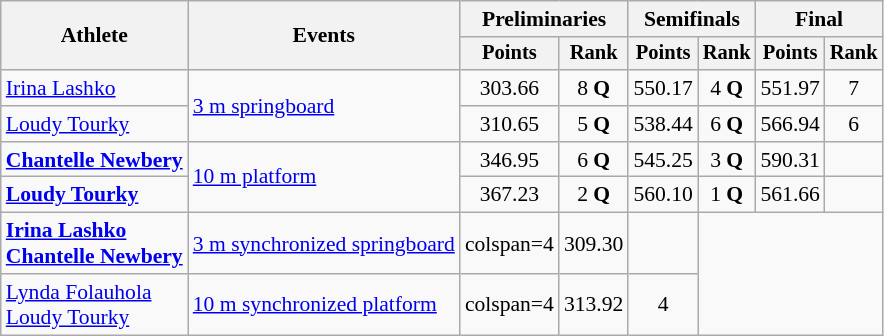<table class=wikitable style="font-size:90%">
<tr>
<th rowspan="2">Athlete</th>
<th rowspan="2">Events</th>
<th colspan="2">Preliminaries</th>
<th colspan="2">Semifinals</th>
<th colspan="2">Final</th>
</tr>
<tr style="font-size:95%">
<th>Points</th>
<th>Rank</th>
<th>Points</th>
<th>Rank</th>
<th>Points</th>
<th>Rank</th>
</tr>
<tr align=center>
<td align=left><a href='#'>Irina Lashko</a></td>
<td align=left rowspan=2><a href='#'>3 m springboard</a></td>
<td>303.66</td>
<td>8 <strong>Q</strong></td>
<td>550.17</td>
<td>4 <strong>Q</strong></td>
<td>551.97</td>
<td>7</td>
</tr>
<tr align=center>
<td align=left><a href='#'>Loudy Tourky</a></td>
<td>310.65</td>
<td>5 <strong>Q</strong></td>
<td>538.44</td>
<td>6 <strong>Q</strong></td>
<td>566.94</td>
<td>6</td>
</tr>
<tr align=center>
<td align=left><strong><a href='#'>Chantelle Newbery</a></strong></td>
<td align=left rowspan=2><a href='#'>10 m platform</a></td>
<td>346.95</td>
<td>6 <strong>Q</strong></td>
<td>545.25</td>
<td>3 <strong>Q</strong></td>
<td>590.31</td>
<td></td>
</tr>
<tr align=center>
<td align=left><strong><a href='#'>Loudy Tourky</a></strong></td>
<td>367.23</td>
<td>2 <strong>Q</strong></td>
<td>560.10</td>
<td>1 <strong>Q</strong></td>
<td>561.66</td>
<td></td>
</tr>
<tr align=center>
<td align=left><strong><a href='#'>Irina Lashko</a><br><a href='#'>Chantelle Newbery</a></strong></td>
<td align=left><a href='#'>3 m synchronized springboard</a></td>
<td>colspan=4 </td>
<td>309.30</td>
<td></td>
</tr>
<tr align=center>
<td align=left><a href='#'>Lynda Folauhola</a><br><a href='#'>Loudy Tourky</a></td>
<td align=left><a href='#'>10 m synchronized platform</a></td>
<td>colspan=4 </td>
<td>313.92</td>
<td>4</td>
</tr>
</table>
